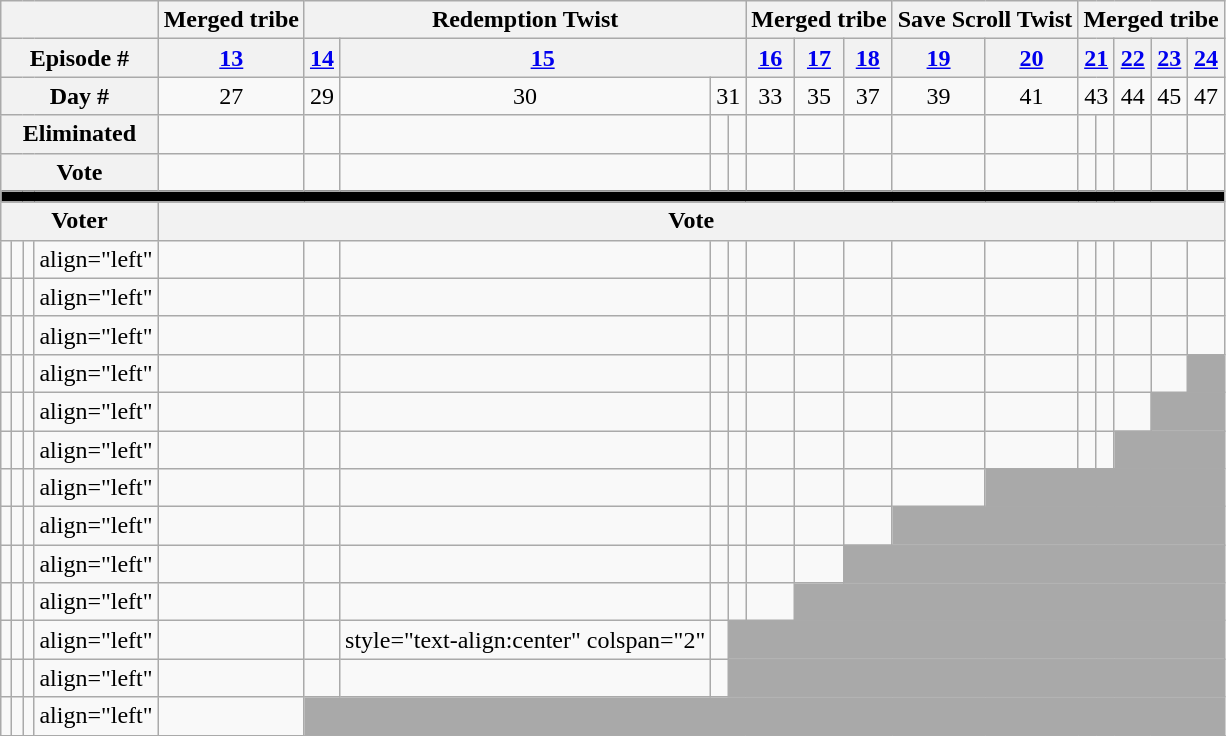<table class="wikitable nowrap" style="text-align:center;">
<tr>
<th colspan="4"></th>
<th>Merged tribe</th>
<th colspan="4">Redemption Twist</th>
<th colspan="3">Merged tribe</th>
<th colspan="2">Save Scroll Twist</th>
<th colspan="5">Merged tribe</th>
</tr>
<tr>
<th colspan="4">Episode #</th>
<th><a href='#'>13</a></th>
<th><a href='#'>14</a></th>
<th colspan="3"><a href='#'>15</a></th>
<th><a href='#'>16</a></th>
<th><a href='#'>17</a></th>
<th><a href='#'>18</a></th>
<th><a href='#'>19</a></th>
<th><a href='#'>20</a></th>
<th colspan="2"><a href='#'>21</a></th>
<th><a href='#'>22</a></th>
<th><a href='#'>23</a></th>
<th><a href='#'>24</a></th>
</tr>
<tr>
<th colspan="4">Day #</th>
<td>27</td>
<td>29</td>
<td>30</td>
<td colspan="2">31</td>
<td>33</td>
<td>35</td>
<td>37</td>
<td>39</td>
<td>41</td>
<td colspan="2">43</td>
<td>44</td>
<td>45</td>
<td>47</td>
</tr>
<tr>
<th colspan="4">Eliminated</th>
<td></td>
<td></td>
<td></td>
<td></td>
<td></td>
<td></td>
<td></td>
<td></td>
<td></td>
<td></td>
<td></td>
<td></td>
<td></td>
<td></td>
<td></td>
</tr>
<tr>
<th colspan="4">Vote</th>
<td></td>
<td></td>
<td></td>
<td></td>
<td></td>
<td></td>
<td></td>
<td></td>
<td></td>
<td></td>
<td></td>
<td></td>
<td></td>
<td></td>
<td></td>
</tr>
<tr>
<td colspan="19" style="background:black"></td>
</tr>
<tr>
<th colspan="4">Voter</th>
<th colspan="15" style="text-align:center">Vote</th>
</tr>
<tr>
<td></td>
<td></td>
<td></td>
<td>align="left"  </td>
<td></td>
<td></td>
<td></td>
<td></td>
<td></td>
<td></td>
<td></td>
<td></td>
<td></td>
<td></td>
<td></td>
<td></td>
<td></td>
<td></td>
<td></td>
</tr>
<tr>
<td></td>
<td></td>
<td></td>
<td>align="left"  </td>
<td></td>
<td></td>
<td></td>
<td></td>
<td></td>
<td></td>
<td></td>
<td></td>
<td></td>
<td></td>
<td></td>
<td></td>
<td></td>
<td></td>
<td></td>
</tr>
<tr>
<td></td>
<td></td>
<td></td>
<td>align="left"  </td>
<td></td>
<td></td>
<td></td>
<td></td>
<td></td>
<td></td>
<td></td>
<td></td>
<td></td>
<td></td>
<td></td>
<td></td>
<td></td>
<td></td>
<td></td>
</tr>
<tr>
<td></td>
<td></td>
<td></td>
<td>align="left" </td>
<td></td>
<td></td>
<td></td>
<td></td>
<td></td>
<td></td>
<td></td>
<td></td>
<td></td>
<td></td>
<td></td>
<td></td>
<td></td>
<td></td>
<td colspan="2" style="background:darkgrey"></td>
</tr>
<tr>
<td></td>
<td></td>
<td></td>
<td>align="left"  </td>
<td></td>
<td></td>
<td></td>
<td></td>
<td></td>
<td></td>
<td></td>
<td></td>
<td></td>
<td></td>
<td></td>
<td></td>
<td></td>
<td colspan="2" style="background:darkgrey"></td>
</tr>
<tr>
<td></td>
<td></td>
<td></td>
<td>align="left"  </td>
<td></td>
<td></td>
<td></td>
<td></td>
<td></td>
<td></td>
<td></td>
<td></td>
<td></td>
<td></td>
<td></td>
<td></td>
<td colspan="3" style="background:darkgrey"></td>
</tr>
<tr>
<td></td>
<td></td>
<td></td>
<td>align="left"  </td>
<td></td>
<td></td>
<td></td>
<td></td>
<td></td>
<td></td>
<td></td>
<td></td>
<td></td>
<td colspan="6" style="background:darkgrey"></td>
</tr>
<tr>
<td></td>
<td></td>
<td></td>
<td>align="left"  </td>
<td></td>
<td></td>
<td></td>
<td></td>
<td></td>
<td></td>
<td></td>
<td></td>
<td colspan="7" style="background:darkgrey"></td>
</tr>
<tr>
<td></td>
<td></td>
<td></td>
<td>align="left"  </td>
<td></td>
<td></td>
<td></td>
<td></td>
<td></td>
<td></td>
<td></td>
<td colspan="10" style="background:darkgrey"></td>
</tr>
<tr>
<td></td>
<td></td>
<td></td>
<td>align="left"  </td>
<td></td>
<td></td>
<td></td>
<td></td>
<td></td>
<td></td>
<td colspan="11" style="background:darkgrey"></td>
</tr>
<tr>
<td></td>
<td></td>
<td></td>
<td>align="left"  </td>
<td></td>
<td></td>
<td>style="text-align:center" colspan="2" </td>
<td></td>
<td colspan="12" style="background:darkgrey"></td>
</tr>
<tr>
<td></td>
<td></td>
<td></td>
<td>align="left"  </td>
<td></td>
<td></td>
<td></td>
<td></td>
<td colspan="13" style="background:darkgrey"></td>
</tr>
<tr>
<td></td>
<td></td>
<td></td>
<td>align="left"  </td>
<td></td>
<td colspan="14" style="background:darkgrey"></td>
</tr>
<tr>
</tr>
</table>
